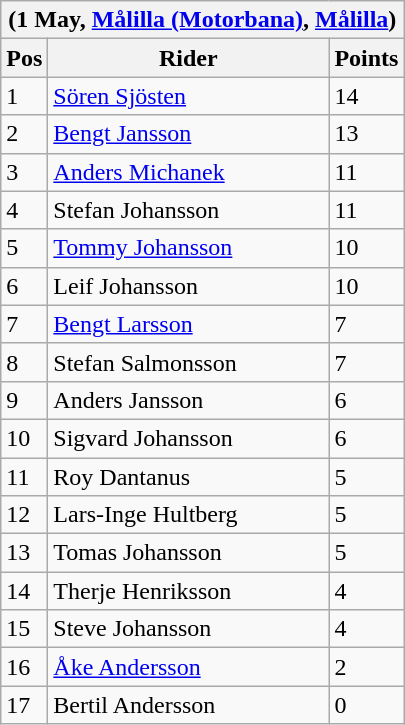<table class="wikitable">
<tr>
<th colspan="6">(1 May, <a href='#'>Målilla (Motorbana)</a>, <a href='#'>Målilla</a>)</th>
</tr>
<tr>
<th width=20>Pos</th>
<th width=180>Rider</th>
<th width=40>Points</th>
</tr>
<tr>
<td>1</td>
<td style="text-align:left;"><a href='#'>Sören Sjösten</a></td>
<td>14</td>
</tr>
<tr>
<td>2</td>
<td style="text-align:left;"><a href='#'>Bengt Jansson</a></td>
<td>13</td>
</tr>
<tr>
<td>3</td>
<td style="text-align:left;"><a href='#'>Anders Michanek</a></td>
<td>11</td>
</tr>
<tr>
<td>4</td>
<td style="text-align:left;">Stefan Johansson</td>
<td>11</td>
</tr>
<tr>
<td>5</td>
<td style="text-align:left;"><a href='#'>Tommy Johansson</a></td>
<td>10</td>
</tr>
<tr>
<td>6</td>
<td style="text-align:left;">Leif Johansson</td>
<td>10</td>
</tr>
<tr>
<td>7</td>
<td style="text-align:left;"><a href='#'>Bengt Larsson</a></td>
<td>7</td>
</tr>
<tr>
<td>8</td>
<td style="text-align:left;">Stefan Salmonsson</td>
<td>7</td>
</tr>
<tr>
<td>9</td>
<td style="text-align:left;">Anders Jansson</td>
<td>6</td>
</tr>
<tr>
<td>10</td>
<td style="text-align:left;">Sigvard Johansson</td>
<td>6</td>
</tr>
<tr>
<td>11</td>
<td style="text-align:left;">Roy Dantanus</td>
<td>5</td>
</tr>
<tr>
<td>12</td>
<td style="text-align:left;">Lars-Inge Hultberg</td>
<td>5</td>
</tr>
<tr>
<td>13</td>
<td style="text-align:left;">Tomas Johansson</td>
<td>5</td>
</tr>
<tr>
<td>14</td>
<td style="text-align:left;">Therje Henriksson</td>
<td>4</td>
</tr>
<tr>
<td>15</td>
<td style="text-align:left;">Steve Johansson</td>
<td>4</td>
</tr>
<tr>
<td>16</td>
<td style="text-align:left;"><a href='#'>Åke Andersson</a></td>
<td>2</td>
</tr>
<tr>
<td>17</td>
<td style="text-align:left;">Bertil Andersson</td>
<td>0</td>
</tr>
</table>
